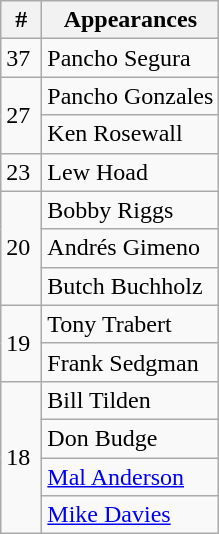<table class=wikitable style="display:inline-table;">
<tr>
<th width=20>#</th>
<th>Appearances</th>
</tr>
<tr>
<td>37</td>
<td> Pancho Segura</td>
</tr>
<tr>
<td rowspan="2">27</td>
<td> Pancho Gonzales</td>
</tr>
<tr>
<td> Ken Rosewall</td>
</tr>
<tr>
<td>23</td>
<td> Lew Hoad</td>
</tr>
<tr>
<td rowspan="3">20</td>
<td> Bobby Riggs</td>
</tr>
<tr>
<td> Andrés Gimeno</td>
</tr>
<tr>
<td> Butch Buchholz</td>
</tr>
<tr>
<td rowspan="2">19</td>
<td> Tony Trabert</td>
</tr>
<tr>
<td> Frank Sedgman</td>
</tr>
<tr>
<td rowspan="4">18</td>
<td> Bill Tilden</td>
</tr>
<tr>
<td> Don Budge</td>
</tr>
<tr>
<td> <a href='#'>Mal Anderson</a></td>
</tr>
<tr>
<td> <a href='#'>Mike Davies</a></td>
</tr>
</table>
